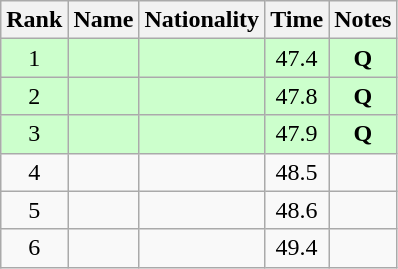<table class="wikitable sortable" style="text-align:center">
<tr>
<th>Rank</th>
<th>Name</th>
<th>Nationality</th>
<th>Time</th>
<th>Notes</th>
</tr>
<tr bgcolor=ccffcc>
<td>1</td>
<td align=left></td>
<td align=left></td>
<td>47.4</td>
<td><strong>Q</strong></td>
</tr>
<tr bgcolor=ccffcc>
<td>2</td>
<td align=left></td>
<td align=left></td>
<td>47.8</td>
<td><strong>Q</strong></td>
</tr>
<tr bgcolor=ccffcc>
<td>3</td>
<td align=left></td>
<td align=left></td>
<td>47.9</td>
<td><strong>Q</strong></td>
</tr>
<tr>
<td>4</td>
<td align=left></td>
<td align=left></td>
<td>48.5</td>
<td></td>
</tr>
<tr>
<td>5</td>
<td align=left></td>
<td align=left></td>
<td>48.6</td>
<td></td>
</tr>
<tr>
<td>6</td>
<td align=left></td>
<td align=left></td>
<td>49.4</td>
<td></td>
</tr>
</table>
